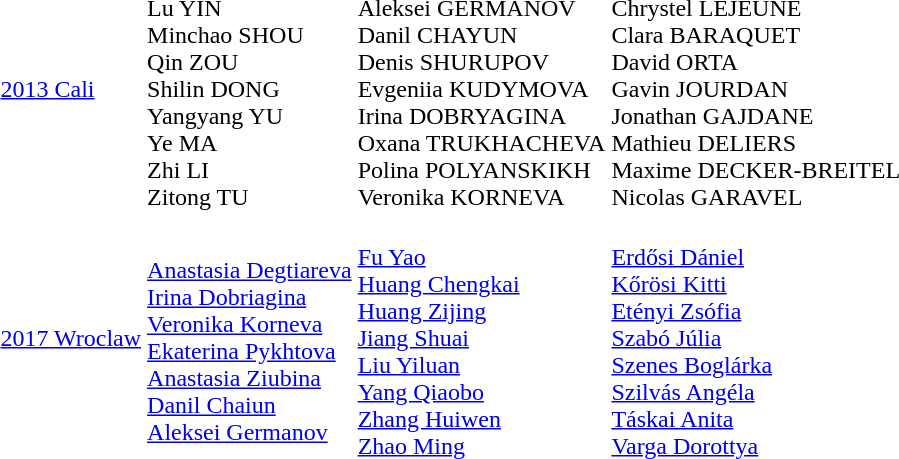<table>
<tr>
<td><a href='#'>2013 Cali</a></td>
<td><br>Lu  YIN<br>
Minchao  SHOU<br>
Qin  ZOU<br>
Shilin  DONG<br>
Yangyang  YU<br>
Ye  MA<br>
Zhi  LI<br>
Zitong  TU</td>
<td><br>Aleksei  GERMANOV<br>
Danil  CHAYUN<br>
Denis  SHURUPOV<br>
Evgeniia  KUDYMOVA<br>
Irina  DOBRYAGINA<br>
Oxana  TRUKHACHEVA<br>
Polina  POLYANSKIKH<br>
Veronika  KORNEVA</td>
<td><br>Chrystel  LEJEUNE<br>
Clara  BARAQUET<br>
David  ORTA<br>
Gavin  JOURDAN<br>
Jonathan  GAJDANE<br>
Mathieu  DELIERS<br>
Maxime  DECKER-BREITEL<br>
Nicolas  GARAVEL</td>
</tr>
<tr>
<td><a href='#'>2017 Wroclaw</a></td>
<td><br> <a href='#'>Anastasia Degtiareva</a><br><a href='#'>Irina Dobriagina</a><br><a href='#'>Veronika Korneva</a><br><a href='#'>Ekaterina Pykhtova</a><br><a href='#'>Anastasia Ziubina</a><br><a href='#'>Danil Chaiun</a><br><a href='#'>Aleksei Germanov</a></td>
<td><br> <a href='#'>Fu Yao</a><br><a href='#'>Huang Chengkai</a><br><a href='#'>Huang Zijing</a><br><a href='#'>Jiang Shuai</a><br><a href='#'>Liu Yiluan </a><br><a href='#'>Yang Qiaobo</a><br><a href='#'>Zhang Huiwen</a><br><a href='#'>Zhao Ming</a></td>
<td><br> <a href='#'>Erdősi Dániel</a><br><a href='#'>Kőrösi Kitti</a><br><a href='#'>Etényi Zsófia</a><br><a href='#'>Szabó Júlia</a><br><a href='#'>Szenes Boglárka</a><br><a href='#'>Szilvás Angéla</a><br><a href='#'>Táskai Anita</a><br><a href='#'>Varga Dorottya</a></td>
</tr>
</table>
